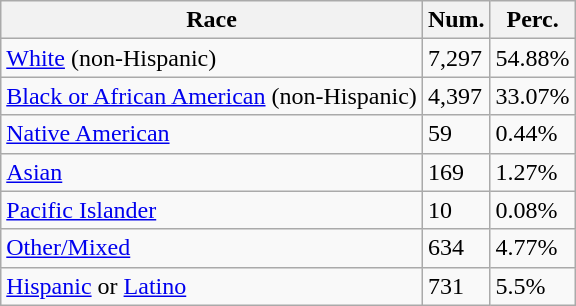<table class="wikitable">
<tr>
<th>Race</th>
<th>Num.</th>
<th>Perc.</th>
</tr>
<tr>
<td><a href='#'>White</a> (non-Hispanic)</td>
<td>7,297</td>
<td>54.88%</td>
</tr>
<tr>
<td><a href='#'>Black or African American</a> (non-Hispanic)</td>
<td>4,397</td>
<td>33.07%</td>
</tr>
<tr>
<td><a href='#'>Native American</a></td>
<td>59</td>
<td>0.44%</td>
</tr>
<tr>
<td><a href='#'>Asian</a></td>
<td>169</td>
<td>1.27%</td>
</tr>
<tr>
<td><a href='#'>Pacific Islander</a></td>
<td>10</td>
<td>0.08%</td>
</tr>
<tr>
<td><a href='#'>Other/Mixed</a></td>
<td>634</td>
<td>4.77%</td>
</tr>
<tr>
<td><a href='#'>Hispanic</a> or <a href='#'>Latino</a></td>
<td>731</td>
<td>5.5%</td>
</tr>
</table>
